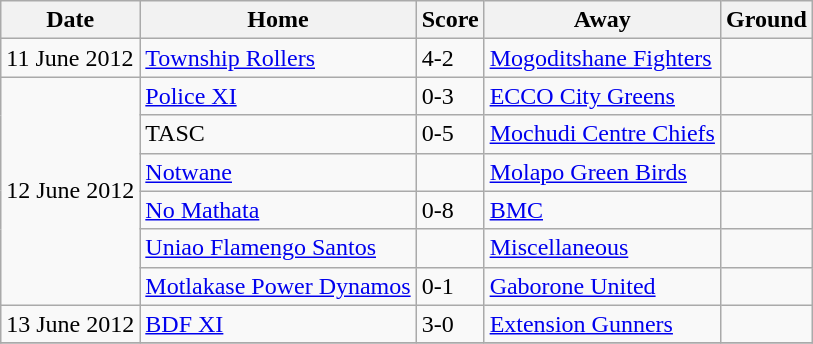<table class="wikitable">
<tr>
<th>Date</th>
<th>Home</th>
<th>Score</th>
<th>Away</th>
<th>Ground</th>
</tr>
<tr>
<td>11 June 2012</td>
<td><a href='#'>Township Rollers</a></td>
<td>4-2</td>
<td><a href='#'>Mogoditshane Fighters</a></td>
<td></td>
</tr>
<tr>
<td rowspan="6">12 June 2012</td>
<td><a href='#'>Police XI</a></td>
<td>0-3</td>
<td><a href='#'>ECCO City Greens</a></td>
<td></td>
</tr>
<tr>
<td>TASC</td>
<td>0-5</td>
<td><a href='#'>Mochudi Centre Chiefs</a></td>
<td></td>
</tr>
<tr>
<td><a href='#'>Notwane</a></td>
<td></td>
<td><a href='#'>Molapo Green Birds</a></td>
<td></td>
</tr>
<tr>
<td><a href='#'>No Mathata</a></td>
<td>0-8</td>
<td><a href='#'>BMC</a></td>
<td></td>
</tr>
<tr>
<td><a href='#'>Uniao Flamengo Santos</a></td>
<td></td>
<td><a href='#'>Miscellaneous</a></td>
<td></td>
</tr>
<tr>
<td><a href='#'>Motlakase Power Dynamos</a></td>
<td>0-1</td>
<td><a href='#'>Gaborone United</a></td>
<td></td>
</tr>
<tr>
<td>13 June 2012</td>
<td><a href='#'>BDF XI</a></td>
<td>3-0</td>
<td><a href='#'>Extension Gunners</a></td>
<td></td>
</tr>
<tr>
</tr>
</table>
